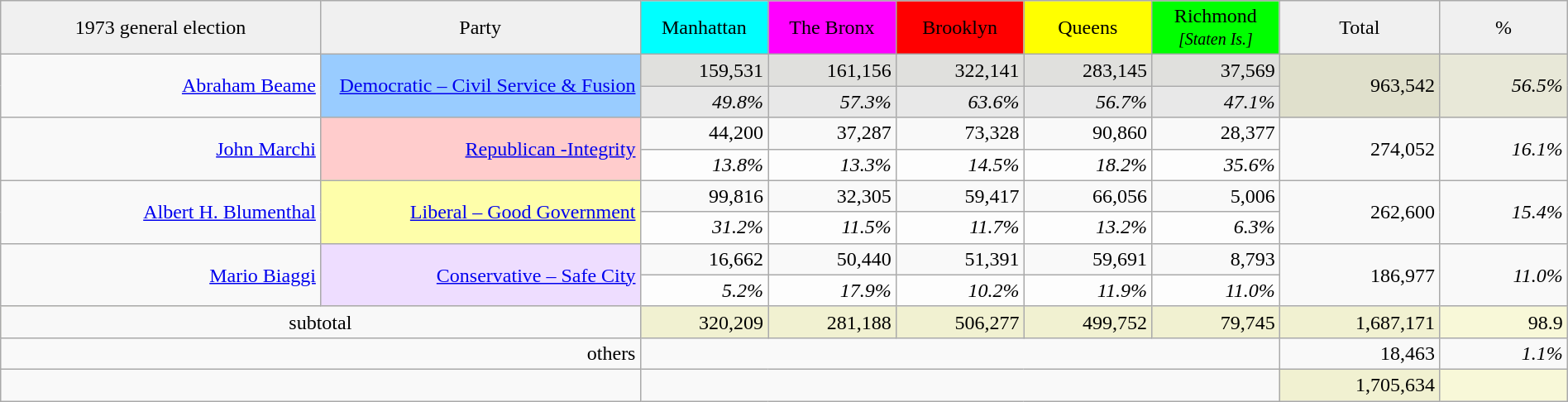<table class="wikitable" style="width:100%; text-align:right;">
<tr style="text-align:center;">
<td style="width:20%; background:#f0f0f0;">1973 general election</td>
<td style="width:20%; background:#f0f0f0;">Party</td>
<td style="width:8%; background:aqua;">Manhattan</td>
<td style="width:8%; background:magenta;">The Bronx</td>
<td style="width:8%; background:red;">Brooklyn</td>
<td style="width:8%; background:yellow;">Queens</td>
<td style="width:8%; background:lime;">Richmond <small><em>[Staten Is.]</em></small></td>
<td style="width:10%; background:#f0f0f0;">Total</td>
<td style="width:8%; background:#f0f0f0;">%</td>
</tr>
<tr>
<td rowspan="2"><a href='#'>Abraham Beame</a></td>
<td style="background:#9cf;" rowspan="2"><a href='#'>Democratic – Civil Service & Fusion</a></td>
<td style="background:#e0e0dd;">159,531</td>
<td style="background:#e0e0dd;">161,156</td>
<td style="background:#e0e0dd;">322,141</td>
<td style="background:#e0e0dd;">283,145</td>
<td style="background:#e0e0dd;">37,569</td>
<td rowspan="2" style="background:#e0e0cc;">963,542</td>
<td rowspan="2" style="background:#e8e8d8;"><em>56.5%</em></td>
</tr>
<tr style="background:#e8e8e8;">
<td><em>49.8%</em></td>
<td><em>57.3%</em></td>
<td><em>63.6%</em></td>
<td><em>56.7%</em></td>
<td><em>47.1%</em></td>
</tr>
<tr>
<td rowspan="2"><a href='#'>John Marchi</a></td>
<td style="background:#fcc;" rowspan="2"><a href='#'>Republican -Integrity</a></td>
<td>44,200</td>
<td>37,287</td>
<td>73,328</td>
<td>90,860</td>
<td>28,377</td>
<td rowspan="2">274,052</td>
<td rowspan="2"><em>16.1%</em></td>
</tr>
<tr style="background:#fdfdfd;">
<td><em>13.8%</em></td>
<td><em>13.3%</em></td>
<td><em>14.5%</em></td>
<td><em>18.2%</em></td>
<td><em>35.6%</em></td>
</tr>
<tr>
<td rowspan="2"><a href='#'>Albert H. Blumenthal</a></td>
<td rowspan="2" style="background:#fefeaa;"><a href='#'>Liberal – Good Government</a></td>
<td>99,816</td>
<td>32,305</td>
<td>59,417</td>
<td>66,056</td>
<td>5,006</td>
<td rowspan="2">262,600</td>
<td rowspan="2"><em>15.4%</em></td>
</tr>
<tr style="background:#fdfdfd;">
<td><em>31.2%</em></td>
<td><em>11.5%</em></td>
<td><em>11.7%</em></td>
<td><em>13.2%</em></td>
<td><em>6.3%</em></td>
</tr>
<tr>
<td rowspan="2"><a href='#'>Mario Biaggi</a></td>
<td rowspan="2" style="background:#edf;"><a href='#'>Conservative – Safe City</a></td>
<td>16,662</td>
<td>50,440</td>
<td>51,391</td>
<td>59,691</td>
<td>8,793</td>
<td rowspan="2">186,977</td>
<td rowspan="2"><em>11.0%</em></td>
</tr>
<tr style="background:#fdfdfd;">
<td><em>5.2%</em></td>
<td><em>17.9%</em></td>
<td><em>10.2%</em></td>
<td><em>11.9%</em></td>
<td><em>11.0%</em></td>
</tr>
<tr style="background:#f1f1d1;">
<td style="text-align:center; background:#f8f8f8;" colspan="2">subtotal</td>
<td>320,209</td>
<td>281,188</td>
<td>506,277</td>
<td>499,752</td>
<td>79,745</td>
<td>1,687,171</td>
<td bgcolor=f8f8d8>98.9</td>
</tr>
<tr>
<td colspan="2">others</td>
<td colspan="5"></td>
<td>18,463</td>
<td><em>1.1%</em></td>
</tr>
<tr>
<td colspan="2"></td>
<td colspan="5"> </td>
<td style="background:#f1f1d1;">1,705,634</td>
<td bgcolor=f8f8d8> </td>
</tr>
</table>
